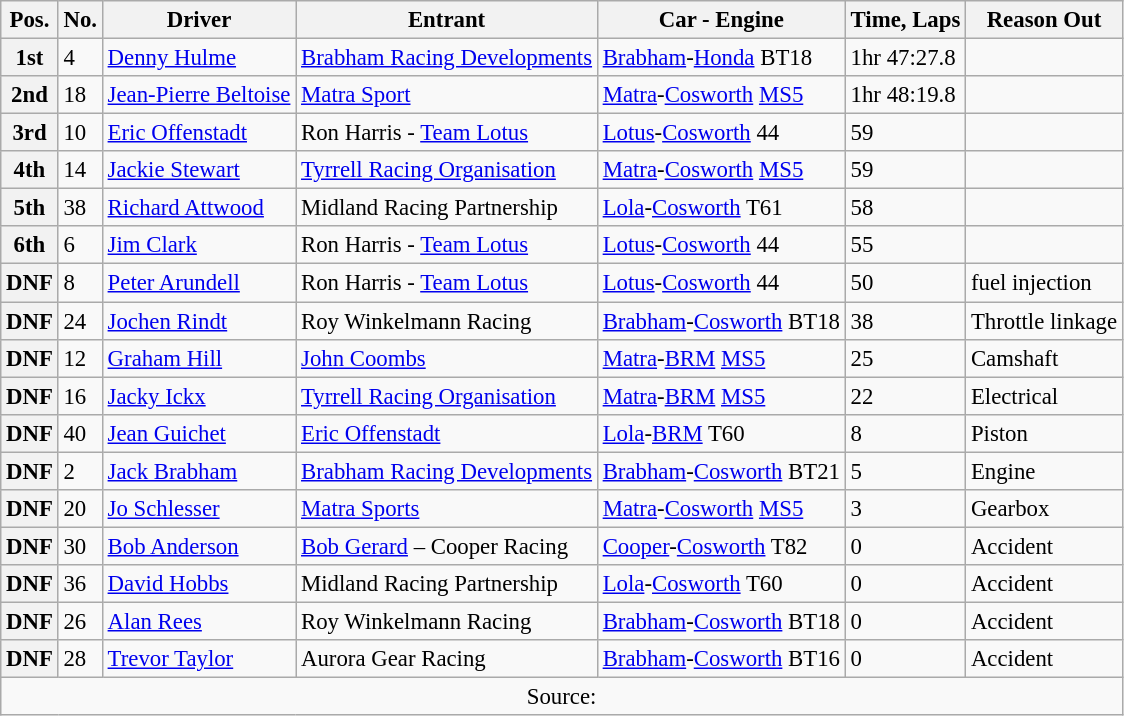<table class="wikitable" style="font-size: 95%">
<tr>
<th>Pos.</th>
<th>No.</th>
<th>Driver</th>
<th>Entrant</th>
<th>Car - Engine</th>
<th>Time, Laps</th>
<th>Reason Out</th>
</tr>
<tr>
<th>1st</th>
<td>4</td>
<td> <a href='#'>Denny Hulme</a></td>
<td><a href='#'>Brabham Racing Developments</a></td>
<td><a href='#'>Brabham</a>-<a href='#'>Honda</a> BT18</td>
<td>1hr 47:27.8</td>
<td></td>
</tr>
<tr>
<th>2nd</th>
<td>18</td>
<td> <a href='#'>Jean-Pierre Beltoise</a></td>
<td><a href='#'>Matra Sport</a></td>
<td><a href='#'>Matra</a>-<a href='#'>Cosworth</a> <a href='#'>MS5</a></td>
<td>1hr 48:19.8</td>
<td></td>
</tr>
<tr>
<th>3rd</th>
<td>10</td>
<td> <a href='#'>Eric Offenstadt</a></td>
<td>Ron Harris - <a href='#'>Team Lotus</a></td>
<td><a href='#'>Lotus</a>-<a href='#'>Cosworth</a> 44</td>
<td>59</td>
<td></td>
</tr>
<tr>
<th>4th</th>
<td>14</td>
<td> <a href='#'>Jackie Stewart</a></td>
<td><a href='#'>Tyrrell Racing Organisation</a></td>
<td><a href='#'>Matra</a>-<a href='#'>Cosworth</a> <a href='#'>MS5</a></td>
<td>59</td>
<td></td>
</tr>
<tr>
<th>5th</th>
<td>38</td>
<td> <a href='#'>Richard Attwood</a></td>
<td>Midland Racing Partnership</td>
<td><a href='#'>Lola</a>-<a href='#'>Cosworth</a> T61</td>
<td>58</td>
<td></td>
</tr>
<tr>
<th>6th</th>
<td>6</td>
<td> <a href='#'>Jim Clark</a></td>
<td>Ron Harris - <a href='#'>Team Lotus</a></td>
<td><a href='#'>Lotus</a>-<a href='#'>Cosworth</a> 44</td>
<td>55</td>
<td></td>
</tr>
<tr>
<th>DNF</th>
<td>8</td>
<td> <a href='#'>Peter Arundell</a></td>
<td>Ron Harris - <a href='#'>Team Lotus</a></td>
<td><a href='#'>Lotus</a>-<a href='#'>Cosworth</a> 44</td>
<td>50</td>
<td>fuel injection</td>
</tr>
<tr>
<th>DNF</th>
<td>24</td>
<td> <a href='#'>Jochen Rindt</a></td>
<td>Roy Winkelmann Racing</td>
<td><a href='#'>Brabham</a>-<a href='#'>Cosworth</a> BT18</td>
<td>38</td>
<td>Throttle linkage</td>
</tr>
<tr>
<th>DNF</th>
<td>12</td>
<td> <a href='#'>Graham Hill</a></td>
<td><a href='#'>John Coombs</a></td>
<td><a href='#'>Matra</a>-<a href='#'>BRM</a> <a href='#'>MS5</a></td>
<td>25</td>
<td>Camshaft</td>
</tr>
<tr>
<th>DNF</th>
<td>16</td>
<td> <a href='#'>Jacky Ickx</a></td>
<td><a href='#'>Tyrrell Racing Organisation</a></td>
<td><a href='#'>Matra</a>-<a href='#'>BRM</a> <a href='#'>MS5</a></td>
<td>22</td>
<td>Electrical</td>
</tr>
<tr>
<th>DNF</th>
<td>40</td>
<td> <a href='#'>Jean Guichet</a></td>
<td><a href='#'>Eric Offenstadt</a></td>
<td><a href='#'>Lola</a>-<a href='#'>BRM</a> T60</td>
<td>8</td>
<td>Piston</td>
</tr>
<tr>
<th>DNF</th>
<td>2</td>
<td> <a href='#'>Jack Brabham</a></td>
<td><a href='#'>Brabham Racing Developments</a></td>
<td><a href='#'>Brabham</a>-<a href='#'>Cosworth</a> BT21</td>
<td>5</td>
<td>Engine</td>
</tr>
<tr>
<th>DNF</th>
<td>20</td>
<td> <a href='#'>Jo Schlesser</a></td>
<td><a href='#'>Matra Sports</a></td>
<td><a href='#'>Matra</a>-<a href='#'>Cosworth</a> <a href='#'>MS5</a></td>
<td>3</td>
<td>Gearbox</td>
</tr>
<tr>
<th>DNF</th>
<td>30</td>
<td> <a href='#'>Bob Anderson</a></td>
<td><a href='#'>Bob Gerard</a> – Cooper  Racing</td>
<td><a href='#'>Cooper</a>-<a href='#'>Cosworth</a> T82</td>
<td>0</td>
<td>Accident</td>
</tr>
<tr>
<th>DNF</th>
<td>36</td>
<td> <a href='#'>David Hobbs</a></td>
<td>Midland Racing Partnership</td>
<td><a href='#'>Lola</a>-<a href='#'>Cosworth</a> T60</td>
<td>0</td>
<td>Accident</td>
</tr>
<tr>
<th>DNF</th>
<td>26</td>
<td> <a href='#'>Alan Rees</a></td>
<td>Roy Winkelmann Racing</td>
<td><a href='#'>Brabham</a>-<a href='#'>Cosworth</a> BT18</td>
<td>0</td>
<td>Accident</td>
</tr>
<tr>
<th>DNF</th>
<td>28</td>
<td> <a href='#'>Trevor Taylor</a></td>
<td>Aurora Gear Racing</td>
<td><a href='#'>Brabham</a>-<a href='#'>Cosworth</a> BT16</td>
<td>0</td>
<td>Accident</td>
</tr>
<tr>
<td colspan="7" style="text-align:center;">Source:</td>
</tr>
</table>
